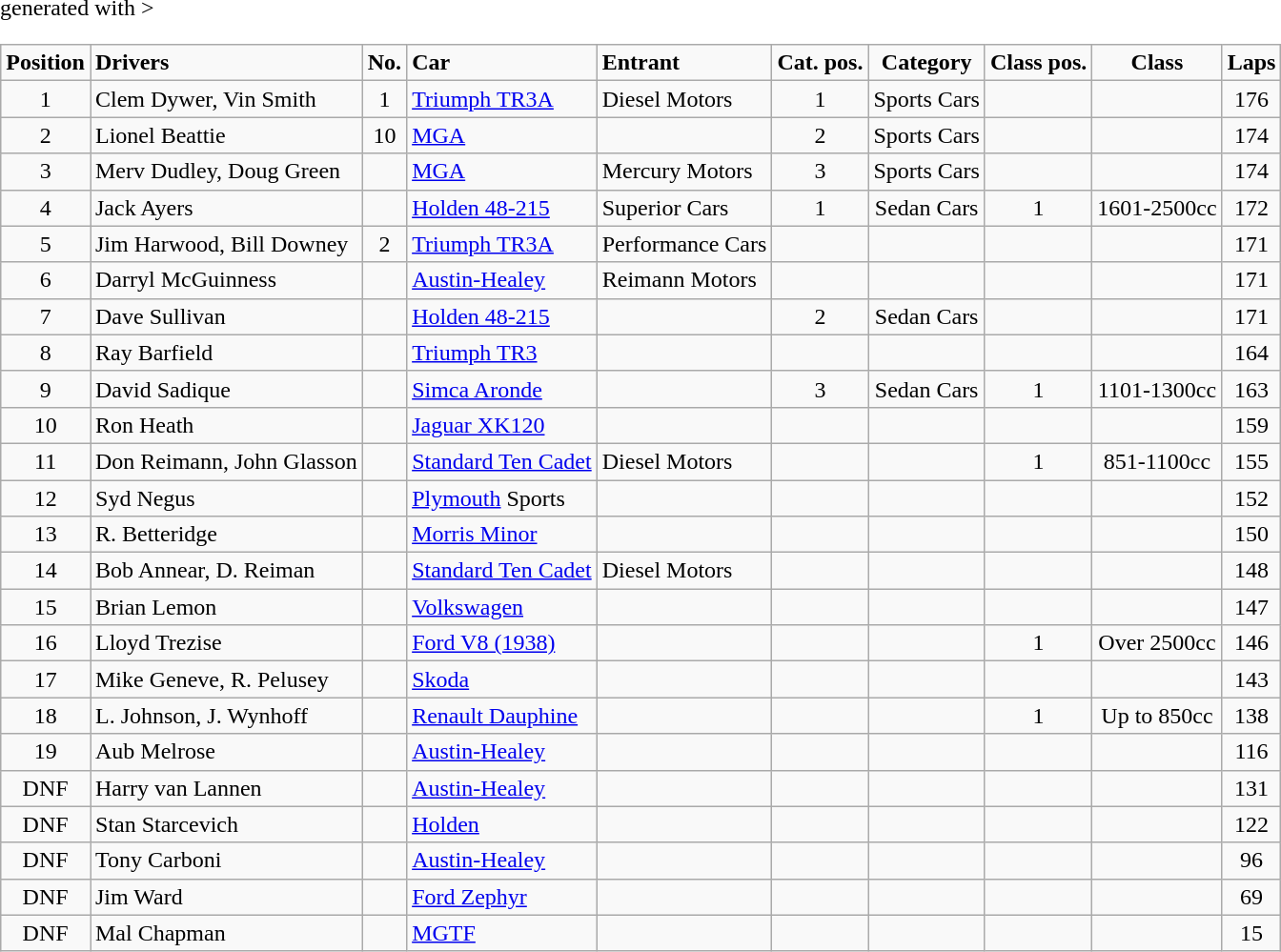<table class="wikitable" border="1" <hiddentext>generated with >
<tr style="font-weight:bold">
<td align="center">Position</td>
<td>Drivers</td>
<td align="center">No.</td>
<td>Car</td>
<td>Entrant</td>
<td align="center">Cat. pos.</td>
<td align="center">Category</td>
<td align="center">Class pos.</td>
<td align="center">Class</td>
<td align="center">Laps</td>
</tr>
<tr>
<td align="center">1</td>
<td>Clem Dywer, Vin Smith</td>
<td align="center">1</td>
<td><a href='#'>Triumph TR3A</a></td>
<td>Diesel Motors</td>
<td align="center">1</td>
<td align="center">Sports Cars</td>
<td align="center"></td>
<td align="center"></td>
<td align="center">176</td>
</tr>
<tr>
<td align="center">2</td>
<td>Lionel Beattie</td>
<td align="center">10</td>
<td><a href='#'>MGA</a></td>
<td></td>
<td align="center">2</td>
<td align="center">Sports Cars</td>
<td align="center"></td>
<td align="center"></td>
<td align="center">174</td>
</tr>
<tr>
<td align="center">3</td>
<td>Merv Dudley, Doug Green</td>
<td align="center"></td>
<td><a href='#'>MGA</a></td>
<td>Mercury Motors</td>
<td align="center">3</td>
<td align="center">Sports Cars</td>
<td align="center"></td>
<td align="center"></td>
<td align="center">174</td>
</tr>
<tr>
<td align="center">4</td>
<td>Jack Ayers</td>
<td align="center"></td>
<td><a href='#'>Holden 48-215</a></td>
<td>Superior Cars</td>
<td align="center">1</td>
<td align="center">Sedan Cars</td>
<td align="center">1</td>
<td align="center">1601-2500cc</td>
<td align="center">172</td>
</tr>
<tr>
<td align="center">5</td>
<td>Jim Harwood, Bill Downey</td>
<td align="center">2</td>
<td><a href='#'>Triumph TR3A</a></td>
<td>Performance Cars</td>
<td align="center"></td>
<td align="center"></td>
<td align="center"></td>
<td align="center"></td>
<td align="center">171</td>
</tr>
<tr>
<td align="center">6</td>
<td>Darryl McGuinness</td>
<td align="center"></td>
<td><a href='#'>Austin-Healey</a></td>
<td>Reimann Motors</td>
<td align="center"></td>
<td align="center"></td>
<td align="center"></td>
<td align="center"></td>
<td align="center">171</td>
</tr>
<tr>
<td align="center">7</td>
<td>Dave Sullivan</td>
<td align="center"></td>
<td><a href='#'>Holden 48-215</a></td>
<td></td>
<td align="center">2</td>
<td align="center">Sedan Cars</td>
<td align="center"></td>
<td align="center"></td>
<td align="center">171</td>
</tr>
<tr>
<td align="center">8</td>
<td>Ray Barfield</td>
<td align="center"></td>
<td><a href='#'>Triumph TR3</a></td>
<td></td>
<td align="center"></td>
<td align="center"></td>
<td align="center"></td>
<td align="center"></td>
<td align="center">164</td>
</tr>
<tr>
<td align="center">9</td>
<td>David Sadique</td>
<td align="center"></td>
<td><a href='#'>Simca Aronde</a></td>
<td></td>
<td align="center">3</td>
<td align="center">Sedan Cars</td>
<td align="center">1</td>
<td align="center">1101-1300cc</td>
<td align="center">163</td>
</tr>
<tr>
<td align="center">10</td>
<td>Ron Heath</td>
<td align="center"></td>
<td><a href='#'>Jaguar XK120</a></td>
<td></td>
<td align="center"></td>
<td align="center"></td>
<td align="center"></td>
<td align="center"></td>
<td align="center">159</td>
</tr>
<tr>
<td align="center">11</td>
<td>Don Reimann, John Glasson</td>
<td align="center"></td>
<td><a href='#'>Standard Ten Cadet</a></td>
<td>Diesel Motors</td>
<td align="center"></td>
<td align="center"></td>
<td align="center">1</td>
<td align="center">851-1100cc</td>
<td align="center">155</td>
</tr>
<tr>
<td align="center">12</td>
<td>Syd Negus</td>
<td align="center"></td>
<td><a href='#'>Plymouth</a> Sports</td>
<td></td>
<td align="center"></td>
<td align="center"></td>
<td align="center"></td>
<td align="center"></td>
<td align="center">152</td>
</tr>
<tr>
<td align="center">13</td>
<td>R. Betteridge</td>
<td align="center"></td>
<td><a href='#'>Morris Minor</a></td>
<td></td>
<td align="center"></td>
<td align="center"></td>
<td align="center"></td>
<td align="center"></td>
<td align="center">150</td>
</tr>
<tr>
<td align="center">14</td>
<td>Bob Annear, D. Reiman</td>
<td align="center"></td>
<td><a href='#'>Standard Ten Cadet</a></td>
<td>Diesel Motors</td>
<td align="center"></td>
<td align="center"></td>
<td align="center"></td>
<td align="center"></td>
<td align="center">148</td>
</tr>
<tr>
<td align="center">15</td>
<td>Brian Lemon</td>
<td align="center"></td>
<td><a href='#'>Volkswagen</a></td>
<td></td>
<td align="center"></td>
<td align="center"></td>
<td align="center"></td>
<td align="center"></td>
<td align="center">147</td>
</tr>
<tr>
<td align="center">16</td>
<td>Lloyd Trezise</td>
<td align="center"></td>
<td><a href='#'>Ford V8 (1938)</a></td>
<td></td>
<td align="center"></td>
<td align="center"></td>
<td align="center">1</td>
<td align="center">Over 2500cc</td>
<td align="center">146</td>
</tr>
<tr>
<td align="center">17</td>
<td>Mike Geneve, R. Pelusey</td>
<td align="center"></td>
<td><a href='#'>Skoda</a></td>
<td></td>
<td align="center"></td>
<td align="center"></td>
<td align="center"></td>
<td align="center"></td>
<td align="center">143</td>
</tr>
<tr>
<td align="center">18</td>
<td>L. Johnson, J. Wynhoff</td>
<td align="center"></td>
<td><a href='#'>Renault Dauphine</a></td>
<td></td>
<td align="center"></td>
<td align="center"></td>
<td align="center">1</td>
<td align="center">Up to 850cc</td>
<td align="center">138</td>
</tr>
<tr>
<td align="center">19</td>
<td>Aub Melrose</td>
<td align="center"></td>
<td><a href='#'>Austin-Healey</a></td>
<td></td>
<td align="center"></td>
<td align="center"></td>
<td align="center"></td>
<td align="center"></td>
<td align="center">116</td>
</tr>
<tr>
<td align="center">DNF</td>
<td>Harry van Lannen</td>
<td align="center"></td>
<td><a href='#'>Austin-Healey</a></td>
<td></td>
<td align="center"></td>
<td align="center"></td>
<td align="center"></td>
<td align="center"></td>
<td align="center">131</td>
</tr>
<tr>
<td align="center">DNF</td>
<td>Stan Starcevich</td>
<td align="center"></td>
<td><a href='#'>Holden</a></td>
<td></td>
<td align="center"></td>
<td align="center"></td>
<td align="center"></td>
<td align="center"></td>
<td align="center">122</td>
</tr>
<tr>
<td align="center">DNF</td>
<td>Tony Carboni</td>
<td align="center"></td>
<td><a href='#'>Austin-Healey</a></td>
<td></td>
<td align="center"></td>
<td align="center"></td>
<td align="center"></td>
<td align="center"></td>
<td align="center">96</td>
</tr>
<tr>
<td align="center">DNF</td>
<td>Jim Ward</td>
<td align="center"></td>
<td><a href='#'>Ford Zephyr</a></td>
<td></td>
<td align="center"></td>
<td align="center"></td>
<td align="center"></td>
<td align="center"></td>
<td align="center">69</td>
</tr>
<tr>
<td align="center">DNF</td>
<td>Mal Chapman</td>
<td align="center"></td>
<td><a href='#'>MGTF</a></td>
<td></td>
<td align="center"></td>
<td align="center"></td>
<td align="center"></td>
<td align="center"></td>
<td align="center">15</td>
</tr>
</table>
